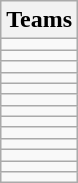<table class="wikitable">
<tr>
<th>Teams</th>
</tr>
<tr>
<td></td>
</tr>
<tr>
<td></td>
</tr>
<tr>
<td></td>
</tr>
<tr>
<td></td>
</tr>
<tr>
<td></td>
</tr>
<tr>
<td></td>
</tr>
<tr>
<td></td>
</tr>
<tr>
<td></td>
</tr>
<tr>
<td></td>
</tr>
<tr>
<td></td>
</tr>
<tr>
<td></td>
</tr>
<tr>
<td></td>
</tr>
<tr>
<td></td>
</tr>
</table>
